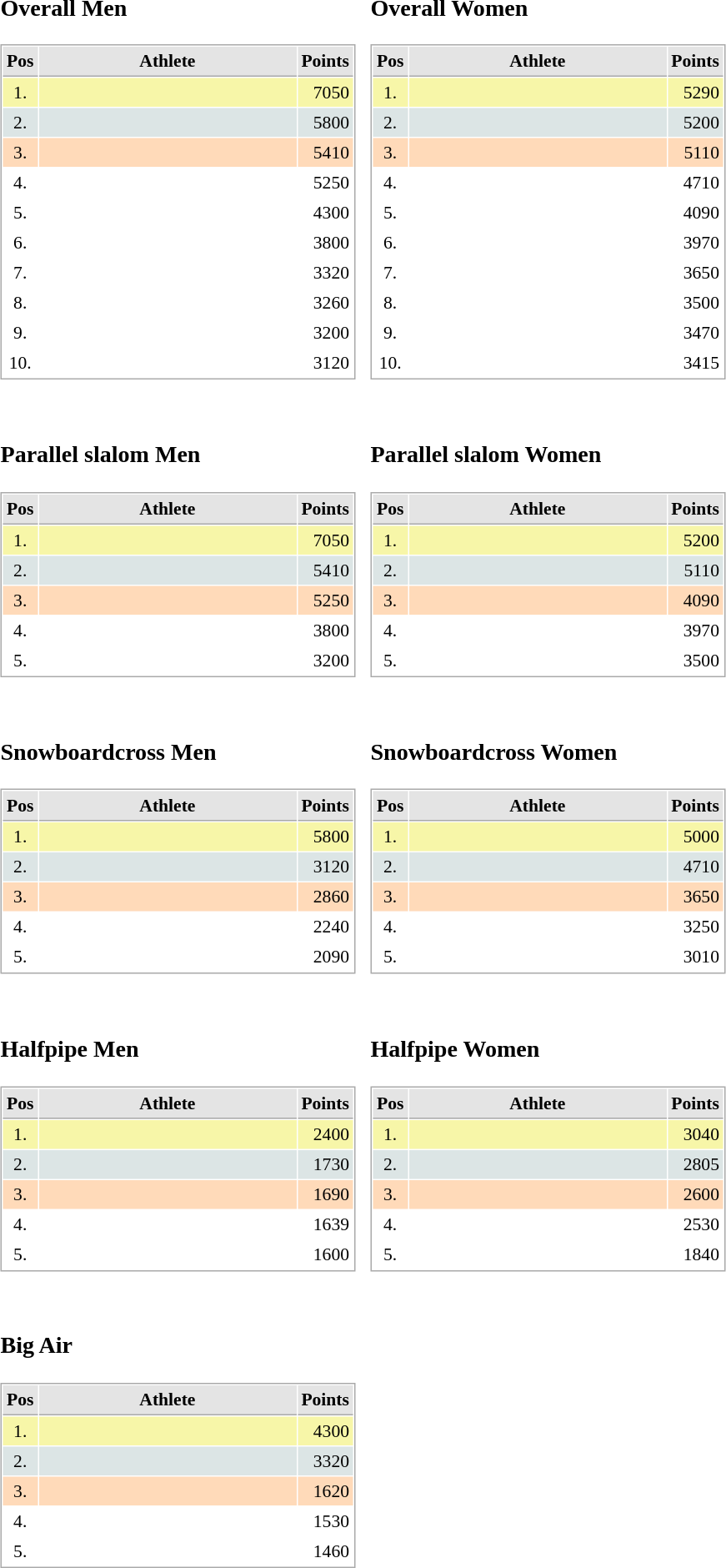<table border="0" cellspacing="10">
<tr valign=top>
<td><br><h3>Overall Men</h3><table cellspacing="1" cellpadding="3" style="border:1px solid #AAAAAA;font-size:90%">
<tr bgcolor="#E4E4E4">
<th style="border-bottom:1px solid #AAAAAA" width=10>Pos</th>
<th style="border-bottom:1px solid #AAAAAA" width=200>Athlete</th>
<th style="border-bottom:1px solid #AAAAAA" width=20>Points</th>
</tr>
<tr bgcolor="#F7F6A8">
<td align="center">1.</td>
<td></td>
<td align="right">7050</td>
</tr>
<tr bgcolor="#DCE5E5">
<td align="center">2.</td>
<td></td>
<td align="right">5800</td>
</tr>
<tr bgcolor="#FFDAB9">
<td align="center">3.</td>
<td></td>
<td align="right">5410</td>
</tr>
<tr>
<td align="center">4.</td>
<td></td>
<td align="right">5250</td>
</tr>
<tr>
<td align="center">5.</td>
<td></td>
<td align="right">4300</td>
</tr>
<tr>
<td align="center">6.</td>
<td></td>
<td align="right">3800</td>
</tr>
<tr>
<td align="center">7.</td>
<td></td>
<td align="right">3320</td>
</tr>
<tr>
<td align="center">8.</td>
<td></td>
<td align="right">3260</td>
</tr>
<tr>
<td align="center">9.</td>
<td></td>
<td align="right">3200</td>
</tr>
<tr>
<td align="center">10.</td>
<td></td>
<td align="right">3120</td>
</tr>
</table>
</td>
<td><br><h3>Overall Women</h3><table cellspacing="1" cellpadding="3" style="border:1px solid #AAAAAA;font-size:90%">
<tr bgcolor="#E4E4E4">
<th style="border-bottom:1px solid #AAAAAA" width=10>Pos</th>
<th style="border-bottom:1px solid #AAAAAA" width=200>Athlete</th>
<th style="border-bottom:1px solid #AAAAAA" width=20>Points</th>
</tr>
<tr bgcolor="#F7F6A8">
<td align="center">1.</td>
<td></td>
<td align="right">5290</td>
</tr>
<tr bgcolor="#DCE5E5">
<td align="center">2.</td>
<td></td>
<td align="right">5200</td>
</tr>
<tr bgcolor="#FFDAB9">
<td align="center">3.</td>
<td></td>
<td align="right">5110</td>
</tr>
<tr>
<td align="center">4.</td>
<td></td>
<td align="right">4710</td>
</tr>
<tr>
<td align="center">5.</td>
<td></td>
<td align="right">4090</td>
</tr>
<tr>
<td align="center">6.</td>
<td></td>
<td align="right">3970</td>
</tr>
<tr>
<td align="center">7.</td>
<td></td>
<td align="right">3650</td>
</tr>
<tr>
<td align="center">8.</td>
<td></td>
<td align="right">3500</td>
</tr>
<tr>
<td align="center">9.</td>
<td></td>
<td align="right">3470</td>
</tr>
<tr>
<td align="center">10.</td>
<td></td>
<td align="right">3415</td>
</tr>
</table>
</td>
</tr>
<tr valign=top>
<td><br><h3>Parallel slalom Men</h3><table cellspacing="1" cellpadding="3" style="border:1px solid #AAAAAA;font-size:90%">
<tr bgcolor="#E4E4E4">
<th style="border-bottom:1px solid #AAAAAA" width=10>Pos</th>
<th style="border-bottom:1px solid #AAAAAA" width=200>Athlete</th>
<th style="border-bottom:1px solid #AAAAAA" width=20>Points</th>
</tr>
<tr bgcolor="#F7F6A8">
<td align="center">1.</td>
<td></td>
<td align="right">7050</td>
</tr>
<tr bgcolor="#DCE5E5">
<td align="center">2.</td>
<td></td>
<td align="right">5410</td>
</tr>
<tr bgcolor="#FFDAB9">
<td align="center">3.</td>
<td></td>
<td align="right">5250</td>
</tr>
<tr>
<td align="center">4.</td>
<td></td>
<td align="right">3800</td>
</tr>
<tr>
<td align="center">5.</td>
<td></td>
<td align="right">3200</td>
</tr>
</table>
</td>
<td><br><h3>Parallel slalom Women</h3><table cellspacing="1" cellpadding="3" style="border:1px solid #AAAAAA;font-size:90%">
<tr bgcolor="#E4E4E4">
<th style="border-bottom:1px solid #AAAAAA" width=10>Pos</th>
<th style="border-bottom:1px solid #AAAAAA" width=200>Athlete</th>
<th style="border-bottom:1px solid #AAAAAA" width=20>Points</th>
</tr>
<tr bgcolor="#F7F6A8">
<td align="center">1.</td>
<td></td>
<td align="right">5200</td>
</tr>
<tr bgcolor="#DCE5E5">
<td align="center">2.</td>
<td></td>
<td align="right">5110</td>
</tr>
<tr bgcolor="#FFDAB9">
<td align="center">3.</td>
<td></td>
<td align="right">4090</td>
</tr>
<tr>
<td align="center">4.</td>
<td></td>
<td align="right">3970</td>
</tr>
<tr>
<td align="center">5.</td>
<td></td>
<td align="right">3500</td>
</tr>
</table>
</td>
</tr>
<tr valign=top>
<td><br><h3>Snowboardcross Men</h3><table cellspacing="1" cellpadding="3" style="border:1px solid #AAAAAA;font-size:90%">
<tr bgcolor="#E4E4E4">
<th style="border-bottom:1px solid #AAAAAA" width=10>Pos</th>
<th style="border-bottom:1px solid #AAAAAA" width=200>Athlete</th>
<th style="border-bottom:1px solid #AAAAAA" width=20>Points</th>
</tr>
<tr bgcolor="#F7F6A8">
<td align="center">1.</td>
<td></td>
<td align="right">5800</td>
</tr>
<tr bgcolor="#DCE5E5">
<td align="center">2.</td>
<td></td>
<td align="right">3120</td>
</tr>
<tr bgcolor="#FFDAB9">
<td align="center">3.</td>
<td></td>
<td align="right">2860</td>
</tr>
<tr>
<td align="center">4.</td>
<td></td>
<td align="right">2240</td>
</tr>
<tr>
<td align="center">5.</td>
<td></td>
<td align="right">2090</td>
</tr>
</table>
</td>
<td><br><h3>Snowboardcross Women</h3><table cellspacing="1" cellpadding="3" style="border:1px solid #AAAAAA;font-size:90%">
<tr bgcolor="#E4E4E4">
<th style="border-bottom:1px solid #AAAAAA" width=10>Pos</th>
<th style="border-bottom:1px solid #AAAAAA" width=200>Athlete</th>
<th style="border-bottom:1px solid #AAAAAA" width=20>Points</th>
</tr>
<tr bgcolor="#F7F6A8">
<td align="center">1.</td>
<td></td>
<td align="right">5000</td>
</tr>
<tr bgcolor="#DCE5E5">
<td align="center">2.</td>
<td></td>
<td align="right">4710</td>
</tr>
<tr bgcolor="#FFDAB9">
<td align="center">3.</td>
<td></td>
<td align="right">3650</td>
</tr>
<tr>
<td align="center">4.</td>
<td></td>
<td align="right">3250</td>
</tr>
<tr>
<td align="center">5.</td>
<td></td>
<td align="right">3010</td>
</tr>
</table>
</td>
</tr>
<tr valign=top>
<td><br><h3>Halfpipe Men</h3><table cellspacing="1" cellpadding="3" style="border:1px solid #AAAAAA;font-size:90%">
<tr bgcolor="#E4E4E4">
<th style="border-bottom:1px solid #AAAAAA" width=10>Pos</th>
<th style="border-bottom:1px solid #AAAAAA" width=200>Athlete</th>
<th style="border-bottom:1px solid #AAAAAA" width=20>Points</th>
</tr>
<tr bgcolor="#F7F6A8">
<td align="center">1.</td>
<td></td>
<td align="right">2400</td>
</tr>
<tr bgcolor="#DCE5E5">
<td align="center">2.</td>
<td></td>
<td align="right">1730</td>
</tr>
<tr bgcolor="#FFDAB9">
<td align="center">3.</td>
<td></td>
<td align="right">1690</td>
</tr>
<tr>
<td align="center">4.</td>
<td></td>
<td align="right">1639</td>
</tr>
<tr>
<td align="center">5.</td>
<td></td>
<td align="right">1600</td>
</tr>
</table>
</td>
<td><br><h3>Halfpipe Women</h3><table cellspacing="1" cellpadding="3" style="border:1px solid #AAAAAA;font-size:90%">
<tr bgcolor="#E4E4E4">
<th style="border-bottom:1px solid #AAAAAA" width=10>Pos</th>
<th style="border-bottom:1px solid #AAAAAA" width=200>Athlete</th>
<th style="border-bottom:1px solid #AAAAAA" width=20>Points</th>
</tr>
<tr bgcolor="#F7F6A8">
<td align="center">1.</td>
<td></td>
<td align="right">3040</td>
</tr>
<tr bgcolor="#DCE5E5">
<td align="center">2.</td>
<td></td>
<td align="right">2805</td>
</tr>
<tr bgcolor="#FFDAB9">
<td align="center">3.</td>
<td></td>
<td align="right">2600</td>
</tr>
<tr>
<td align="center">4.</td>
<td></td>
<td align="right">2530</td>
</tr>
<tr>
<td align="center">5.</td>
<td></td>
<td align="right">1840</td>
</tr>
</table>
</td>
</tr>
<tr>
<td><br><h3>Big Air</h3><table cellspacing="1" cellpadding="3" style="border:1px solid #AAAAAA;font-size:90%">
<tr bgcolor="#E4E4E4">
<th style="border-bottom:1px solid #AAAAAA" width=10>Pos</th>
<th style="border-bottom:1px solid #AAAAAA" width=200>Athlete</th>
<th style="border-bottom:1px solid #AAAAAA" width=20>Points</th>
</tr>
<tr bgcolor="#F7F6A8">
<td align="center">1.</td>
<td></td>
<td align="right">4300</td>
</tr>
<tr bgcolor="#DCE5E5">
<td align="center">2.</td>
<td></td>
<td align="right">3320</td>
</tr>
<tr bgcolor="#FFDAB9">
<td align="center">3.</td>
<td></td>
<td align="right">1620</td>
</tr>
<tr>
<td align="center">4.</td>
<td></td>
<td align="right">1530</td>
</tr>
<tr>
<td align="center">5.</td>
<td></td>
<td align="right">1460</td>
</tr>
</table>
</td>
</tr>
</table>
